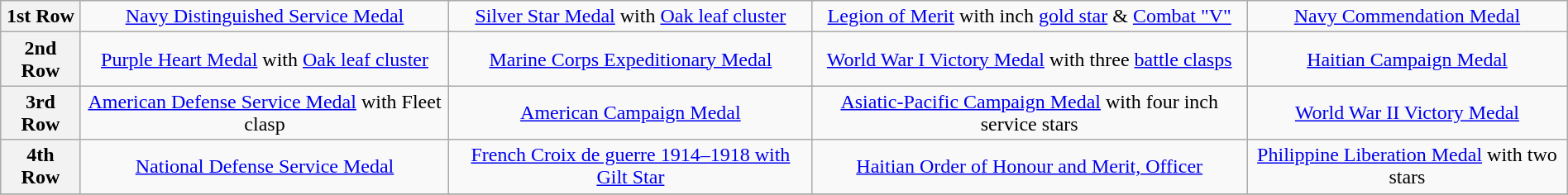<table class="wikitable" style="margin:1em auto; text-align:center;">
<tr>
<th>1st Row</th>
<td colspan="4"><a href='#'>Navy Distinguished Service Medal</a></td>
<td colspan="4"><a href='#'>Silver Star Medal</a> with <a href='#'>Oak leaf cluster</a></td>
<td colspan="4"><a href='#'>Legion of Merit</a> with  inch <a href='#'>gold star</a> & <a href='#'>Combat "V"</a></td>
<td colspan="4"><a href='#'>Navy Commendation Medal</a></td>
</tr>
<tr>
<th>2nd Row</th>
<td colspan="4"><a href='#'>Purple Heart Medal</a> with <a href='#'>Oak leaf cluster</a></td>
<td colspan="4"><a href='#'>Marine Corps Expeditionary Medal</a></td>
<td colspan="4"><a href='#'>World War I Victory Medal</a> with three <a href='#'>battle clasps</a></td>
<td colspan="4"><a href='#'>Haitian Campaign Medal</a></td>
</tr>
<tr>
<th>3rd Row</th>
<td colspan="4"><a href='#'>American Defense Service Medal</a> with Fleet clasp</td>
<td colspan="4"><a href='#'>American Campaign Medal</a></td>
<td colspan="4"><a href='#'>Asiatic-Pacific Campaign Medal</a> with four  inch service stars</td>
<td colspan="4"><a href='#'>World War II Victory Medal</a></td>
</tr>
<tr>
<th>4th Row</th>
<td colspan="4"><a href='#'>National Defense Service Medal</a></td>
<td colspan="4"><a href='#'>French Croix de guerre 1914–1918 with Gilt Star</a></td>
<td colspan="4"><a href='#'>Haitian Order of Honour and Merit, Officer</a></td>
<td colspan="4"><a href='#'>Philippine Liberation Medal</a> with two stars</td>
</tr>
<tr>
</tr>
</table>
